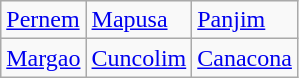<table class="wikitable">
<tr>
<td><a href='#'>Pernem</a></td>
<td><a href='#'>Mapusa</a></td>
<td><a href='#'>Panjim</a></td>
</tr>
<tr>
<td><a href='#'>Margao</a></td>
<td><a href='#'>Cuncolim</a></td>
<td><a href='#'>Canacona</a></td>
</tr>
</table>
